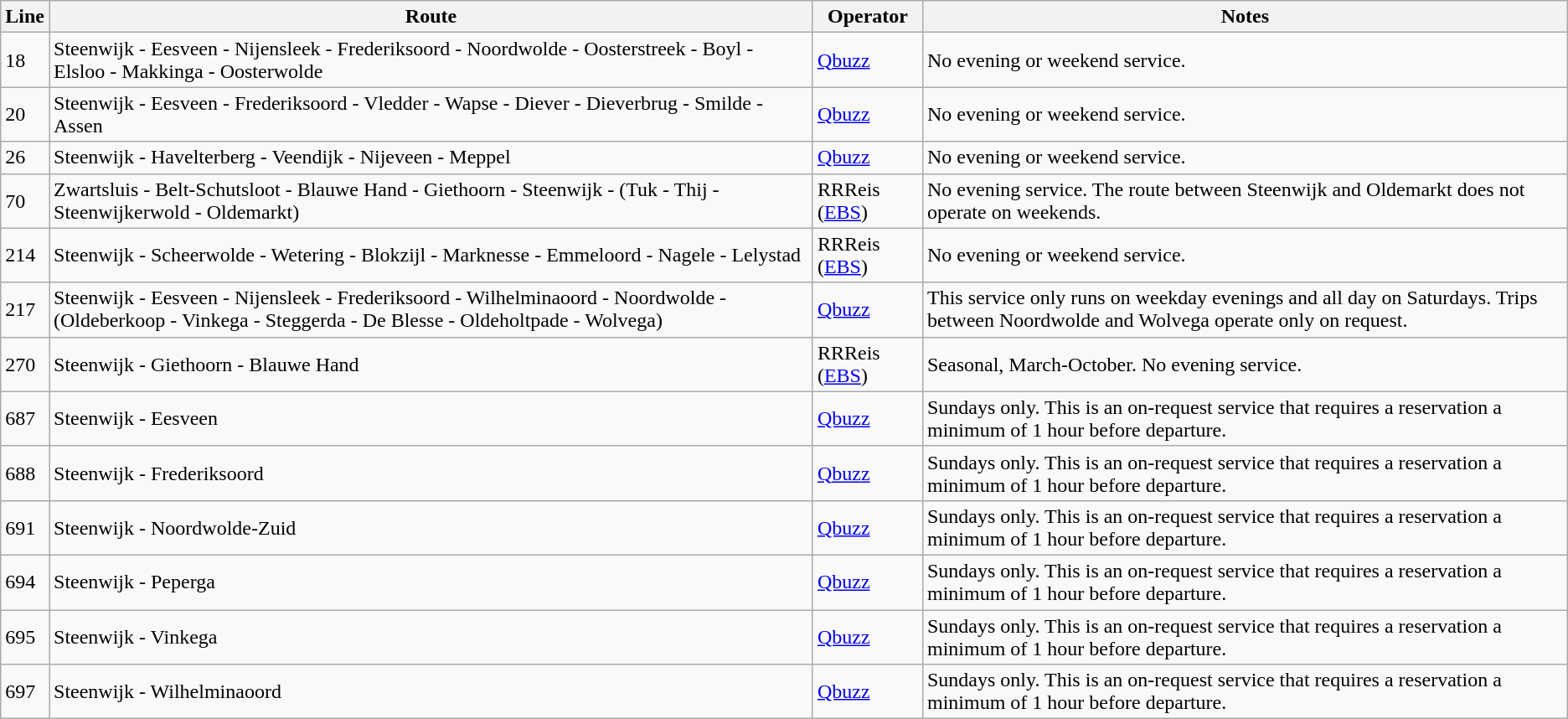<table class="wikitable">
<tr>
<th>Line</th>
<th>Route</th>
<th>Operator</th>
<th>Notes</th>
</tr>
<tr>
<td>18</td>
<td>Steenwijk - Eesveen - Nijensleek - Frederiksoord - Noordwolde - Oosterstreek - Boyl - Elsloo - Makkinga - Oosterwolde</td>
<td><a href='#'>Qbuzz</a></td>
<td>No evening or weekend service.</td>
</tr>
<tr>
<td>20</td>
<td>Steenwijk - Eesveen - Frederiksoord - Vledder - Wapse - Diever - Dieverbrug - Smilde - Assen</td>
<td><a href='#'>Qbuzz</a></td>
<td>No evening or weekend service.</td>
</tr>
<tr>
<td>26</td>
<td>Steenwijk - Havelterberg - Veendijk - Nijeveen - Meppel</td>
<td><a href='#'>Qbuzz</a></td>
<td>No evening or weekend service.</td>
</tr>
<tr>
<td>70</td>
<td>Zwartsluis - Belt-Schutsloot - Blauwe Hand - Giethoorn - Steenwijk - (Tuk - Thij - Steenwijkerwold - Oldemarkt)</td>
<td>RRReis (<a href='#'>EBS</a>)</td>
<td>No evening service. The route between Steenwijk and Oldemarkt does not operate on weekends.</td>
</tr>
<tr>
<td>214</td>
<td>Steenwijk - Scheerwolde - Wetering - Blokzijl - Marknesse - Emmeloord - Nagele - Lelystad</td>
<td>RRReis (<a href='#'>EBS</a>)</td>
<td>No evening or weekend service.</td>
</tr>
<tr>
<td>217</td>
<td>Steenwijk - Eesveen - Nijensleek - Frederiksoord - Wilhelminaoord - Noordwolde - (Oldeberkoop - Vinkega - Steggerda - De Blesse - Oldeholtpade - Wolvega)</td>
<td><a href='#'>Qbuzz</a></td>
<td>This service only runs on weekday evenings and all day on Saturdays. Trips between Noordwolde and Wolvega operate only on request.</td>
</tr>
<tr>
<td>270</td>
<td>Steenwijk - Giethoorn - Blauwe Hand</td>
<td>RRReis (<a href='#'>EBS</a>)</td>
<td>Seasonal, March-October. No evening service.</td>
</tr>
<tr>
<td>687</td>
<td>Steenwijk - Eesveen</td>
<td><a href='#'>Qbuzz</a></td>
<td>Sundays only. This is an on-request service that requires a reservation a minimum of 1 hour before departure.</td>
</tr>
<tr>
<td>688</td>
<td>Steenwijk - Frederiksoord</td>
<td><a href='#'>Qbuzz</a></td>
<td>Sundays only. This is an on-request service that requires a reservation a minimum of 1 hour before departure.</td>
</tr>
<tr>
<td>691</td>
<td>Steenwijk - Noordwolde-Zuid</td>
<td><a href='#'>Qbuzz</a></td>
<td>Sundays only. This is an on-request service that requires a reservation a minimum of 1 hour before departure.</td>
</tr>
<tr>
<td>694</td>
<td>Steenwijk - Peperga</td>
<td><a href='#'>Qbuzz</a></td>
<td>Sundays only. This is an on-request service that requires a reservation a minimum of 1 hour before departure.</td>
</tr>
<tr>
<td>695</td>
<td>Steenwijk - Vinkega</td>
<td><a href='#'>Qbuzz</a></td>
<td>Sundays only. This is an on-request service that requires a reservation a minimum of 1 hour before departure.</td>
</tr>
<tr>
<td>697</td>
<td>Steenwijk - Wilhelminaoord</td>
<td><a href='#'>Qbuzz</a></td>
<td>Sundays only. This is an on-request service that requires a reservation a minimum of 1 hour before departure.</td>
</tr>
</table>
